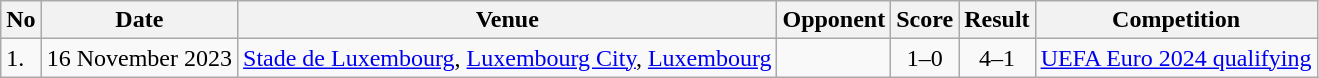<table class="wikitable sortable">
<tr>
<th>No</th>
<th>Date</th>
<th>Venue</th>
<th>Opponent</th>
<th>Score</th>
<th>Result</th>
<th>Competition</th>
</tr>
<tr>
<td>1.</td>
<td>16 November 2023</td>
<td><a href='#'>Stade de Luxembourg</a>, <a href='#'>Luxembourg City</a>, <a href='#'>Luxembourg</a></td>
<td></td>
<td align="center">1–0</td>
<td align="center">4–1</td>
<td><a href='#'>UEFA Euro 2024 qualifying</a></td>
</tr>
</table>
